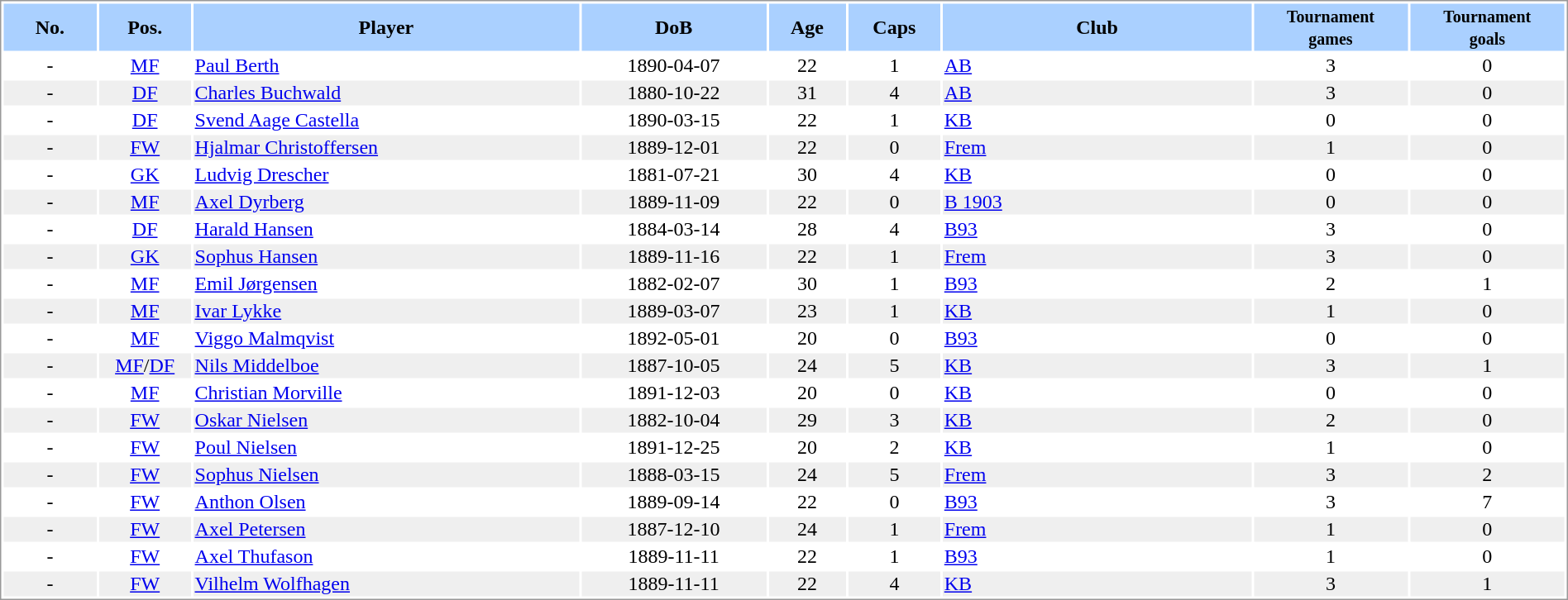<table border="0" width="100%" style="border: 1px solid #999; background-color:#FFFFFF; text-align:center">
<tr align="center" bgcolor="#AAD0FF">
<th width=6%>No.</th>
<th width=6%>Pos.</th>
<th width=25%>Player</th>
<th width=12%>DoB</th>
<th width=5%>Age</th>
<th width=6%>Caps</th>
<th width=20%>Club</th>
<th width=10%><small>Tournament<br>games</small></th>
<th width=10%><small>Tournament<br>goals</small></th>
</tr>
<tr>
<td>-</td>
<td><a href='#'>MF</a></td>
<td align="left"><a href='#'>Paul Berth</a></td>
<td>1890-04-07</td>
<td>22</td>
<td>1</td>
<td align="left"> <a href='#'>AB</a></td>
<td>3</td>
<td>0</td>
</tr>
<tr bgcolor="#EFEFEF">
<td>-</td>
<td><a href='#'>DF</a></td>
<td align="left"><a href='#'>Charles Buchwald</a></td>
<td>1880-10-22</td>
<td>31</td>
<td>4</td>
<td align="left"> <a href='#'>AB</a></td>
<td>3</td>
<td>0</td>
</tr>
<tr>
<td>-</td>
<td><a href='#'>DF</a></td>
<td align="left"><a href='#'>Svend Aage Castella</a></td>
<td>1890-03-15</td>
<td>22</td>
<td>1</td>
<td align="left"> <a href='#'>KB</a></td>
<td>0</td>
<td>0</td>
</tr>
<tr bgcolor="#EFEFEF">
<td>-</td>
<td><a href='#'>FW</a></td>
<td align="left"><a href='#'>Hjalmar Christoffersen</a></td>
<td>1889-12-01</td>
<td>22</td>
<td>0</td>
<td align="left"> <a href='#'>Frem</a></td>
<td>1</td>
<td>0</td>
</tr>
<tr>
<td>-</td>
<td><a href='#'>GK</a></td>
<td align="left"><a href='#'>Ludvig Drescher</a></td>
<td>1881-07-21</td>
<td>30</td>
<td>4</td>
<td align="left"> <a href='#'>KB</a></td>
<td>0</td>
<td>0</td>
</tr>
<tr bgcolor="#EFEFEF">
<td>-</td>
<td><a href='#'>MF</a></td>
<td align="left"><a href='#'>Axel Dyrberg</a></td>
<td>1889-11-09</td>
<td>22</td>
<td>0</td>
<td align="left"> <a href='#'>B 1903</a></td>
<td>0</td>
<td>0</td>
</tr>
<tr>
<td>-</td>
<td><a href='#'>DF</a></td>
<td align="left"><a href='#'>Harald Hansen</a></td>
<td>1884-03-14</td>
<td>28</td>
<td>4</td>
<td align="left"> <a href='#'>B93</a></td>
<td>3</td>
<td>0</td>
</tr>
<tr bgcolor="#EFEFEF">
<td>-</td>
<td><a href='#'>GK</a></td>
<td align="left"><a href='#'>Sophus Hansen</a></td>
<td>1889-11-16</td>
<td>22</td>
<td>1</td>
<td align="left"> <a href='#'>Frem</a></td>
<td>3</td>
<td>0</td>
</tr>
<tr>
<td>-</td>
<td><a href='#'>MF</a></td>
<td align="left"><a href='#'>Emil Jørgensen</a></td>
<td>1882-02-07</td>
<td>30</td>
<td>1</td>
<td align="left"> <a href='#'>B93</a></td>
<td>2</td>
<td>1</td>
</tr>
<tr bgcolor="#EFEFEF">
<td>-</td>
<td><a href='#'>MF</a></td>
<td align="left"><a href='#'>Ivar Lykke</a></td>
<td>1889-03-07</td>
<td>23</td>
<td>1</td>
<td align="left"> <a href='#'>KB</a></td>
<td>1</td>
<td>0</td>
</tr>
<tr>
<td>-</td>
<td><a href='#'>MF</a></td>
<td align="left"><a href='#'>Viggo Malmqvist</a></td>
<td>1892-05-01</td>
<td>20</td>
<td>0</td>
<td align="left"> <a href='#'>B93</a></td>
<td>0</td>
<td>0</td>
</tr>
<tr bgcolor="#EFEFEF">
<td>-</td>
<td><a href='#'>MF</a>/<a href='#'>DF</a></td>
<td align="left"><a href='#'>Nils Middelboe</a></td>
<td>1887-10-05</td>
<td>24</td>
<td>5</td>
<td align="left"> <a href='#'>KB</a></td>
<td>3</td>
<td>1</td>
</tr>
<tr>
<td>-</td>
<td><a href='#'>MF</a></td>
<td align="left"><a href='#'>Christian Morville</a></td>
<td>1891-12-03</td>
<td>20</td>
<td>0</td>
<td align="left"> <a href='#'>KB</a></td>
<td>0</td>
<td>0</td>
</tr>
<tr bgcolor="#EFEFEF">
<td>-</td>
<td><a href='#'>FW</a></td>
<td align="left"><a href='#'>Oskar Nielsen</a></td>
<td>1882-10-04</td>
<td>29</td>
<td>3</td>
<td align="left"> <a href='#'>KB</a></td>
<td>2</td>
<td>0</td>
</tr>
<tr>
<td>-</td>
<td><a href='#'>FW</a></td>
<td align="left"><a href='#'>Poul Nielsen</a></td>
<td>1891-12-25</td>
<td>20</td>
<td>2</td>
<td align="left"> <a href='#'>KB</a></td>
<td>1</td>
<td>0</td>
</tr>
<tr bgcolor="#EFEFEF">
<td>-</td>
<td><a href='#'>FW</a></td>
<td align="left"><a href='#'>Sophus Nielsen</a></td>
<td>1888-03-15</td>
<td>24</td>
<td>5</td>
<td align="left"> <a href='#'>Frem</a></td>
<td>3</td>
<td>2</td>
</tr>
<tr>
<td>-</td>
<td><a href='#'>FW</a></td>
<td align="left"><a href='#'>Anthon Olsen</a></td>
<td>1889-09-14</td>
<td>22</td>
<td>0</td>
<td align="left"> <a href='#'>B93</a></td>
<td>3</td>
<td>7</td>
</tr>
<tr bgcolor="#EFEFEF">
<td>-</td>
<td><a href='#'>FW</a></td>
<td align="left"><a href='#'>Axel Petersen</a></td>
<td>1887-12-10</td>
<td>24</td>
<td>1</td>
<td align="left"> <a href='#'>Frem</a></td>
<td>1</td>
<td>0</td>
</tr>
<tr>
<td>-</td>
<td><a href='#'>FW</a></td>
<td align="left"><a href='#'>Axel Thufason</a></td>
<td>1889-11-11</td>
<td>22</td>
<td>1</td>
<td align="left"> <a href='#'>B93</a></td>
<td>1</td>
<td>0</td>
</tr>
<tr bgcolor="#EFEFEF">
<td>-</td>
<td><a href='#'>FW</a></td>
<td align="left"><a href='#'>Vilhelm Wolfhagen</a></td>
<td>1889-11-11</td>
<td>22</td>
<td>4</td>
<td align="left"> <a href='#'>KB</a></td>
<td>3</td>
<td>1</td>
</tr>
</table>
